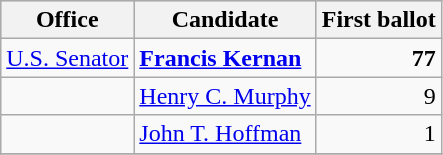<table class=wikitable>
<tr bgcolor=lightgrey>
<th>Office</th>
<th>Candidate</th>
<th>First ballot</th>
</tr>
<tr>
<td><a href='#'>U.S. Senator</a></td>
<td><strong><a href='#'>Francis Kernan</a></strong></td>
<td align="right"><strong>77</strong></td>
</tr>
<tr>
<td></td>
<td><a href='#'>Henry C. Murphy</a></td>
<td align="right">9</td>
</tr>
<tr>
<td></td>
<td><a href='#'>John T. Hoffman</a></td>
<td align="right">1</td>
</tr>
<tr>
</tr>
</table>
